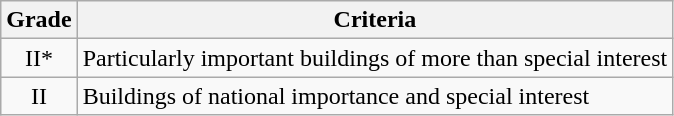<table class="wikitable">
<tr>
<th>Grade</th>
<th>Criteria</th>
</tr>
<tr>
<td align="center" >II*</td>
<td>Particularly important buildings of more than special interest</td>
</tr>
<tr>
<td align="center" >II</td>
<td>Buildings of national importance and special interest</td>
</tr>
</table>
